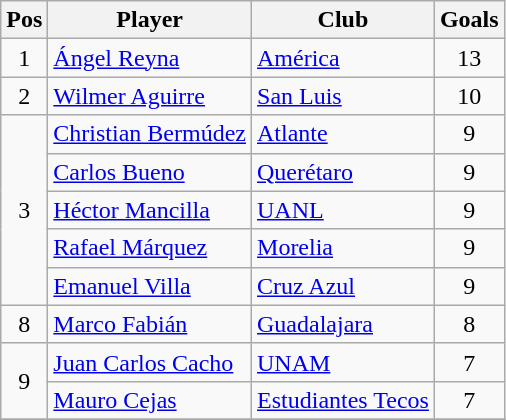<table class="wikitable">
<tr>
<th>Pos</th>
<th>Player</th>
<th>Club</th>
<th>Goals</th>
</tr>
<tr>
<td align=center rowspan=1>1</td>
<td> <a href='#'>Ángel Reyna</a></td>
<td><a href='#'>América</a></td>
<td align=center>13</td>
</tr>
<tr>
<td align=center rowspan=1>2</td>
<td> <a href='#'>Wilmer Aguirre</a></td>
<td><a href='#'>San Luis</a></td>
<td align=center>10</td>
</tr>
<tr>
<td align=center rowspan=5>3</td>
<td> <a href='#'>Christian Bermúdez</a></td>
<td><a href='#'>Atlante</a></td>
<td align=center>9</td>
</tr>
<tr>
<td> <a href='#'>Carlos Bueno</a></td>
<td><a href='#'>Querétaro</a></td>
<td align=center>9</td>
</tr>
<tr>
<td> <a href='#'>Héctor Mancilla</a></td>
<td><a href='#'>UANL</a></td>
<td align=center>9</td>
</tr>
<tr>
<td> <a href='#'>Rafael Márquez</a></td>
<td><a href='#'>Morelia</a></td>
<td align=center>9</td>
</tr>
<tr>
<td> <a href='#'>Emanuel Villa</a></td>
<td><a href='#'>Cruz Azul</a></td>
<td align=center>9</td>
</tr>
<tr>
<td align=center rowspan=1>8</td>
<td> <a href='#'>Marco Fabián</a></td>
<td><a href='#'>Guadalajara</a></td>
<td align=center>8</td>
</tr>
<tr>
<td align=center rowspan=2>9</td>
<td> <a href='#'>Juan Carlos Cacho</a></td>
<td><a href='#'>UNAM</a></td>
<td align=center>7</td>
</tr>
<tr>
<td> <a href='#'>Mauro Cejas</a></td>
<td><a href='#'>Estudiantes Tecos</a></td>
<td align=center>7</td>
</tr>
<tr>
</tr>
</table>
